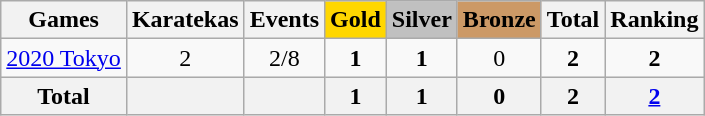<table class="wikitable sortable" style="text-align:center">
<tr>
<th>Games</th>
<th>Karatekas</th>
<th>Events</th>
<th style="background-color:gold;">Gold</th>
<th style="background-color:silver;">Silver</th>
<th style="background-color:#c96;">Bronze</th>
<th>Total</th>
<th>Ranking</th>
</tr>
<tr>
<td align="left"> <a href='#'>2020 Tokyo</a></td>
<td>2</td>
<td>2/8</td>
<td><strong>1</strong></td>
<td><strong>1</strong></td>
<td>0</td>
<td><strong>2</strong></td>
<td><strong>2</strong></td>
</tr>
<tr>
<th>Total</th>
<th></th>
<th></th>
<th>1</th>
<th>1</th>
<th>0</th>
<th>2</th>
<th><a href='#'>2</a></th>
</tr>
</table>
